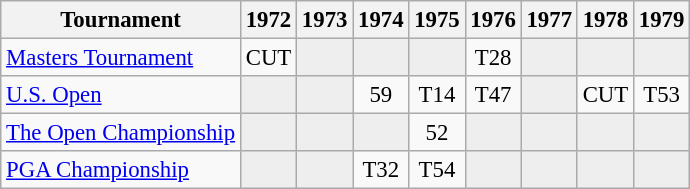<table class="wikitable" style="font-size:95%;text-align:center;">
<tr>
<th>Tournament</th>
<th>1972</th>
<th>1973</th>
<th>1974</th>
<th>1975</th>
<th>1976</th>
<th>1977</th>
<th>1978</th>
<th>1979</th>
</tr>
<tr>
<td align=left><a href='#'>Masters Tournament</a></td>
<td>CUT</td>
<td style="background:#eeeeee;"></td>
<td style="background:#eeeeee;"></td>
<td style="background:#eeeeee;"></td>
<td>T28</td>
<td style="background:#eeeeee;"></td>
<td style="background:#eeeeee;"></td>
<td style="background:#eeeeee;"></td>
</tr>
<tr>
<td align=left><a href='#'>U.S. Open</a></td>
<td style="background:#eeeeee;"></td>
<td style="background:#eeeeee;"></td>
<td>59</td>
<td>T14</td>
<td>T47</td>
<td style="background:#eeeeee;"></td>
<td>CUT</td>
<td>T53</td>
</tr>
<tr>
<td align=left><a href='#'>The Open Championship</a></td>
<td style="background:#eeeeee;"></td>
<td style="background:#eeeeee;"></td>
<td style="background:#eeeeee;"></td>
<td>52</td>
<td style="background:#eeeeee;"></td>
<td style="background:#eeeeee;"></td>
<td style="background:#eeeeee;"></td>
<td style="background:#eeeeee;"></td>
</tr>
<tr>
<td align=left><a href='#'>PGA Championship</a></td>
<td style="background:#eeeeee;"></td>
<td style="background:#eeeeee;"></td>
<td>T32</td>
<td>T54</td>
<td style="background:#eeeeee;"></td>
<td style="background:#eeeeee;"></td>
<td style="background:#eeeeee;"></td>
<td style="background:#eeeeee;"></td>
</tr>
</table>
